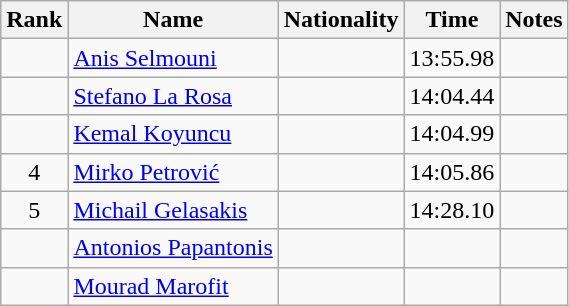<table class="wikitable sortable" style="text-align:center">
<tr>
<th>Rank</th>
<th>Name</th>
<th>Nationality</th>
<th>Time</th>
<th>Notes</th>
</tr>
<tr>
<td></td>
<td align=left><a href='#'>Anis Selmouni</a></td>
<td align=left></td>
<td>13:55.98</td>
<td></td>
</tr>
<tr>
<td></td>
<td align=left><a href='#'>Stefano La Rosa</a></td>
<td align=left></td>
<td>14:04.44</td>
<td></td>
</tr>
<tr>
<td></td>
<td align=left><a href='#'>Kemal Koyuncu</a></td>
<td align=left></td>
<td>14:04.99</td>
<td></td>
</tr>
<tr>
<td>4</td>
<td align=left><a href='#'>Mirko Petrović</a></td>
<td align=left></td>
<td>14:05.86</td>
<td></td>
</tr>
<tr>
<td>5</td>
<td align=left><a href='#'>Michail Gelasakis</a></td>
<td align=left></td>
<td>14:28.10</td>
<td></td>
</tr>
<tr>
<td></td>
<td align=left><a href='#'>Antonios Papantonis</a></td>
<td align=left></td>
<td></td>
<td></td>
</tr>
<tr>
<td></td>
<td align=left><a href='#'>Mourad Marofit</a></td>
<td align=left></td>
<td></td>
<td></td>
</tr>
</table>
